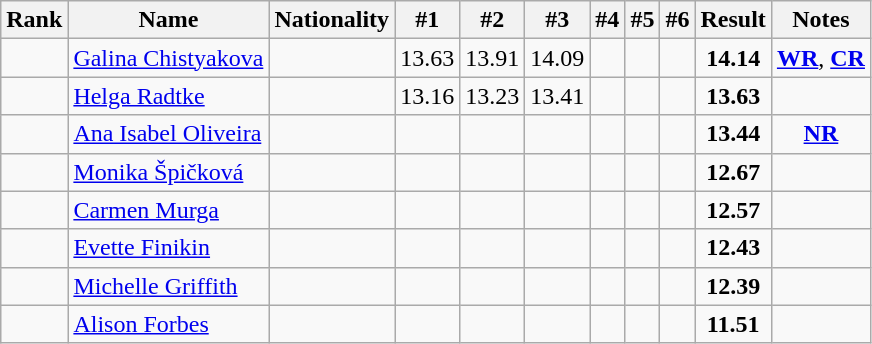<table class="wikitable sortable" style="text-align:center">
<tr>
<th>Rank</th>
<th>Name</th>
<th>Nationality</th>
<th>#1</th>
<th>#2</th>
<th>#3</th>
<th>#4</th>
<th>#5</th>
<th>#6</th>
<th>Result</th>
<th>Notes</th>
</tr>
<tr>
<td></td>
<td align="left"><a href='#'>Galina Chistyakova</a></td>
<td align=left></td>
<td>13.63</td>
<td>13.91</td>
<td>14.09</td>
<td></td>
<td></td>
<td></td>
<td><strong>14.14</strong></td>
<td><strong><a href='#'>WR</a></strong>, <strong><a href='#'>CR</a></strong></td>
</tr>
<tr>
<td></td>
<td align="left"><a href='#'>Helga Radtke</a></td>
<td align=left></td>
<td>13.16</td>
<td>13.23</td>
<td>13.41</td>
<td></td>
<td></td>
<td></td>
<td><strong>13.63</strong></td>
<td></td>
</tr>
<tr>
<td></td>
<td align="left"><a href='#'>Ana Isabel Oliveira</a></td>
<td align=left></td>
<td></td>
<td></td>
<td></td>
<td></td>
<td></td>
<td></td>
<td><strong>13.44</strong></td>
<td><strong><a href='#'>NR</a></strong></td>
</tr>
<tr>
<td></td>
<td align="left"><a href='#'>Monika Špičková</a></td>
<td align=left></td>
<td></td>
<td></td>
<td></td>
<td></td>
<td></td>
<td></td>
<td><strong>12.67</strong></td>
<td></td>
</tr>
<tr>
<td></td>
<td align="left"><a href='#'>Carmen Murga</a></td>
<td align=left></td>
<td></td>
<td></td>
<td></td>
<td></td>
<td></td>
<td></td>
<td><strong>12.57</strong></td>
<td></td>
</tr>
<tr>
<td></td>
<td align="left"><a href='#'>Evette Finikin</a></td>
<td align=left></td>
<td></td>
<td></td>
<td></td>
<td></td>
<td></td>
<td></td>
<td><strong>12.43</strong></td>
<td></td>
</tr>
<tr>
<td></td>
<td align="left"><a href='#'>Michelle Griffith</a></td>
<td align=left></td>
<td></td>
<td></td>
<td></td>
<td></td>
<td></td>
<td></td>
<td><strong>12.39</strong></td>
<td></td>
</tr>
<tr>
<td></td>
<td align="left"><a href='#'>Alison Forbes</a></td>
<td align=left></td>
<td></td>
<td></td>
<td></td>
<td></td>
<td></td>
<td></td>
<td><strong>11.51</strong></td>
<td></td>
</tr>
</table>
